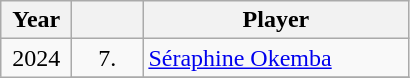<table class="wikitable">
<tr>
<th width=40>Year</th>
<th width=40></th>
<th width=170>Player</th>
</tr>
<tr>
<td align=center rowspan=2>2024</td>
<td align=center>7.</td>
<td><a href='#'>Séraphine Okemba</a></td>
</tr>
<tr>
</tr>
</table>
